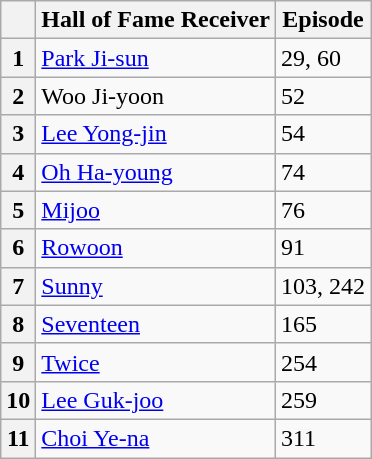<table class="wikitable plainrowheaders">
<tr>
<th scope="col"></th>
<th>Hall of Fame Receiver</th>
<th>Episode</th>
</tr>
<tr>
<th scope="row">1</th>
<td><a href='#'>Park Ji-sun</a></td>
<td>29, 60</td>
</tr>
<tr>
<th scope="row">2</th>
<td>Woo Ji-yoon</td>
<td>52</td>
</tr>
<tr>
<th scope="row">3</th>
<td><a href='#'>Lee Yong-jin</a></td>
<td>54</td>
</tr>
<tr>
<th scope="row">4</th>
<td><a href='#'>Oh Ha-young</a></td>
<td>74</td>
</tr>
<tr>
<th scope="row">5</th>
<td><a href='#'>Mijoo</a></td>
<td>76</td>
</tr>
<tr>
<th scope="row">6</th>
<td><a href='#'>Rowoon</a></td>
<td>91</td>
</tr>
<tr>
<th scope="row">7</th>
<td><a href='#'>Sunny</a></td>
<td>103, 242</td>
</tr>
<tr>
<th scope="row">8</th>
<td><a href='#'>Seventeen</a></td>
<td>165</td>
</tr>
<tr>
<th scope="row">9</th>
<td><a href='#'>Twice</a></td>
<td>254</td>
</tr>
<tr>
<th scope="row">10</th>
<td><a href='#'>Lee Guk-joo</a></td>
<td>259</td>
</tr>
<tr>
<th scope="row">11</th>
<td><a href='#'>Choi Ye-na</a></td>
<td>311</td>
</tr>
</table>
